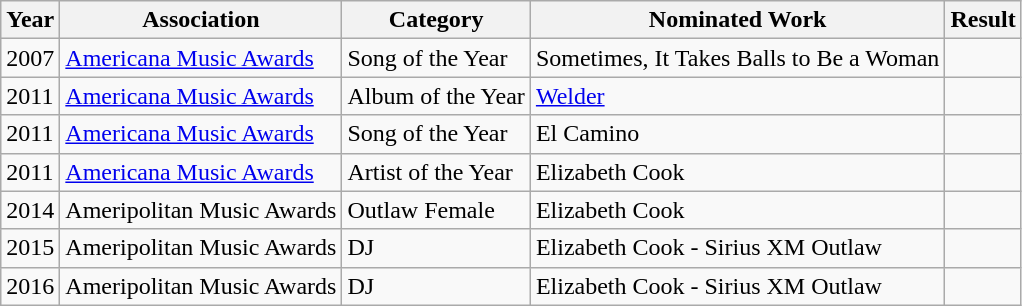<table class="wikitable">
<tr>
<th>Year</th>
<th>Association</th>
<th>Category</th>
<th>Nominated Work</th>
<th>Result</th>
</tr>
<tr>
<td>2007</td>
<td><a href='#'>Americana Music Awards</a></td>
<td>Song of the Year</td>
<td>Sometimes, It Takes Balls to Be a Woman</td>
<td></td>
</tr>
<tr>
<td>2011</td>
<td><a href='#'>Americana Music Awards</a></td>
<td>Album of the Year</td>
<td><a href='#'>Welder</a></td>
<td></td>
</tr>
<tr>
<td>2011</td>
<td><a href='#'>Americana Music Awards</a></td>
<td>Song of the Year</td>
<td>El Camino</td>
<td></td>
</tr>
<tr>
<td>2011</td>
<td><a href='#'>Americana Music Awards</a></td>
<td>Artist of the Year</td>
<td>Elizabeth Cook</td>
<td></td>
</tr>
<tr>
<td>2014</td>
<td>Ameripolitan Music Awards</td>
<td>Outlaw Female</td>
<td>Elizabeth Cook</td>
<td></td>
</tr>
<tr>
<td>2015</td>
<td>Ameripolitan Music Awards</td>
<td>DJ</td>
<td>Elizabeth Cook - Sirius XM Outlaw</td>
<td></td>
</tr>
<tr>
<td>2016</td>
<td>Ameripolitan Music Awards</td>
<td>DJ</td>
<td>Elizabeth Cook - Sirius XM Outlaw</td>
<td></td>
</tr>
</table>
